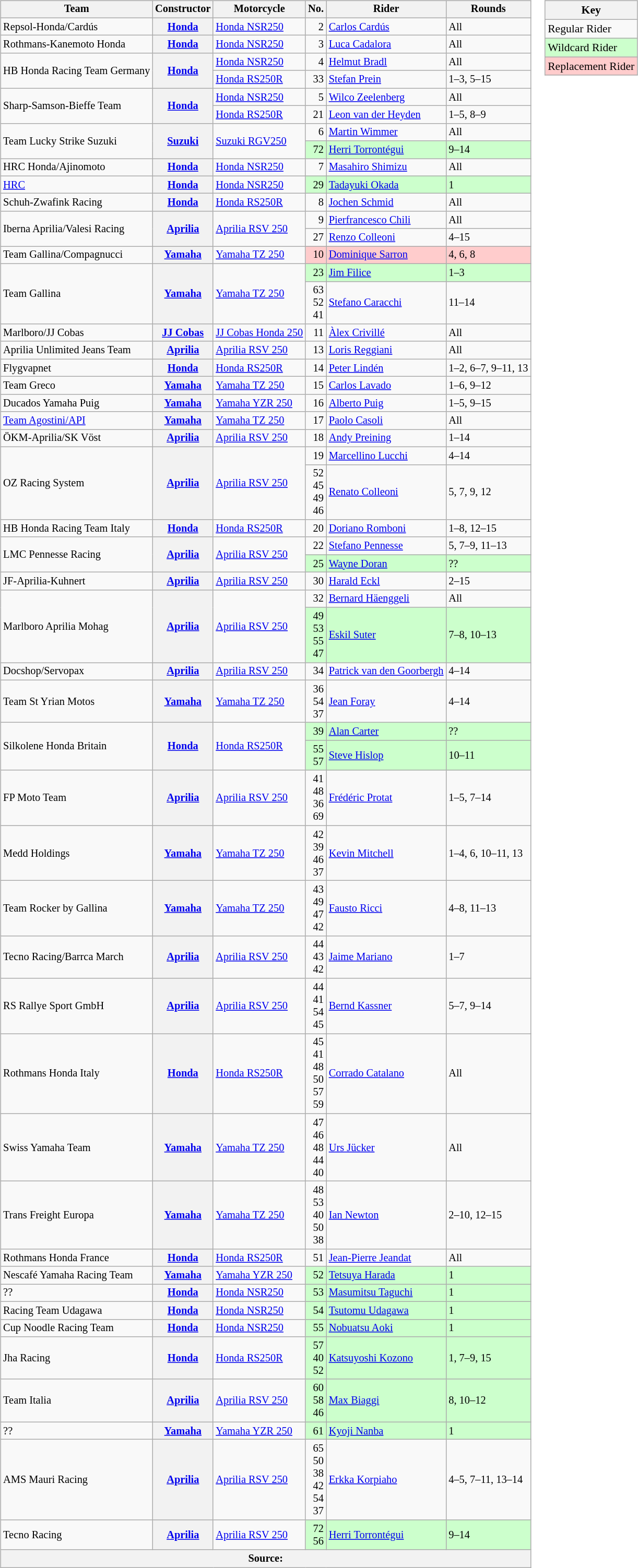<table>
<tr>
<td><br><table class="wikitable" style="font-size: 85%;">
<tr>
<th>Team</th>
<th>Constructor</th>
<th>Motorcycle</th>
<th>No.</th>
<th>Rider</th>
<th>Rounds</th>
</tr>
<tr>
<td>Repsol-Honda/Cardús</td>
<th><a href='#'>Honda</a></th>
<td><a href='#'>Honda NSR250</a></td>
<td align="right">2</td>
<td> <a href='#'>Carlos Cardús</a></td>
<td>All</td>
</tr>
<tr>
<td>Rothmans-Kanemoto Honda</td>
<th><a href='#'>Honda</a></th>
<td><a href='#'>Honda NSR250</a></td>
<td align="right">3</td>
<td> <a href='#'>Luca Cadalora</a></td>
<td>All</td>
</tr>
<tr>
<td rowspan=2>HB Honda Racing Team Germany</td>
<th rowspan=2><a href='#'>Honda</a></th>
<td><a href='#'>Honda NSR250</a></td>
<td align="right">4</td>
<td> <a href='#'>Helmut Bradl</a></td>
<td>All</td>
</tr>
<tr>
<td><a href='#'>Honda RS250R</a></td>
<td align="right">33</td>
<td> <a href='#'>Stefan Prein</a></td>
<td>1–3, 5–15</td>
</tr>
<tr>
<td rowspan=2>Sharp-Samson-Bieffe Team</td>
<th rowspan=2><a href='#'>Honda</a></th>
<td><a href='#'>Honda NSR250</a></td>
<td align="right">5</td>
<td> <a href='#'>Wilco Zeelenberg</a></td>
<td>All</td>
</tr>
<tr>
<td><a href='#'>Honda RS250R</a></td>
<td align="right">21</td>
<td> <a href='#'>Leon van der Heyden</a></td>
<td>1–5, 8–9</td>
</tr>
<tr>
<td rowspan=2>Team Lucky Strike Suzuki</td>
<th rowspan=2><a href='#'>Suzuki</a></th>
<td rowspan=2><a href='#'>Suzuki RGV250</a></td>
<td align="right">6</td>
<td> <a href='#'>Martin Wimmer</a></td>
<td>All</td>
</tr>
<tr style="background-color:#ccffcc">
<td align="right">72</td>
<td> <a href='#'>Herri Torrontégui</a></td>
<td>9–14</td>
</tr>
<tr>
<td>HRC Honda/Ajinomoto</td>
<th><a href='#'>Honda</a></th>
<td><a href='#'>Honda NSR250</a></td>
<td align="right">7</td>
<td> <a href='#'>Masahiro Shimizu</a></td>
<td>All</td>
</tr>
<tr>
<td><a href='#'>HRC</a></td>
<th><a href='#'>Honda</a></th>
<td><a href='#'>Honda NSR250</a></td>
<td align="right" style="background-color:#ccffcc">29</td>
<td style="background-color:#ccffcc"> <a href='#'>Tadayuki Okada</a></td>
<td style="background-color:#ccffcc">1</td>
</tr>
<tr>
<td>Schuh-Zwafink Racing</td>
<th><a href='#'>Honda</a></th>
<td><a href='#'>Honda RS250R</a></td>
<td align="right">8</td>
<td> <a href='#'>Jochen Schmid</a></td>
<td>All</td>
</tr>
<tr>
<td rowspan=2>Iberna Aprilia/Valesi Racing</td>
<th rowspan=2><a href='#'>Aprilia</a></th>
<td rowspan=2><a href='#'>Aprilia RSV 250</a></td>
<td align="right">9</td>
<td> <a href='#'>Pierfrancesco Chili</a></td>
<td>All</td>
</tr>
<tr>
<td align="right">27</td>
<td> <a href='#'>Renzo Colleoni</a></td>
<td>4–15</td>
</tr>
<tr>
<td>Team Gallina/Compagnucci</td>
<th><a href='#'>Yamaha</a></th>
<td><a href='#'>Yamaha TZ 250</a></td>
<td align="right" style="background-color:#ffcccc">10</td>
<td style="background-color:#ffcccc"> <a href='#'>Dominique Sarron</a></td>
<td style="background-color:#ffcccc">4, 6, 8</td>
</tr>
<tr>
<td rowspan=2>Team Gallina</td>
<th rowspan=2><a href='#'>Yamaha</a></th>
<td rowspan=2><a href='#'>Yamaha TZ 250</a></td>
<td align="right" style="background-color:#ccffcc">23</td>
<td style="background-color:#ccffcc"> <a href='#'>Jim Filice</a></td>
<td style="background-color:#ccffcc">1–3</td>
</tr>
<tr>
<td align="right">63<br>52<br>41</td>
<td> <a href='#'>Stefano Caracchi</a></td>
<td>11–14</td>
</tr>
<tr>
<td>Marlboro/JJ Cobas</td>
<th><a href='#'>JJ Cobas</a></th>
<td><a href='#'>JJ Cobas Honda 250</a></td>
<td align="right">11</td>
<td> <a href='#'>Àlex Crivillé</a></td>
<td>All</td>
</tr>
<tr>
<td>Aprilia Unlimited Jeans Team</td>
<th><a href='#'>Aprilia</a></th>
<td><a href='#'>Aprilia RSV 250</a></td>
<td align="right">13</td>
<td> <a href='#'>Loris Reggiani</a></td>
<td>All</td>
</tr>
<tr>
<td>Flygvapnet</td>
<th><a href='#'>Honda</a></th>
<td><a href='#'>Honda RS250R</a></td>
<td align="right">14</td>
<td> <a href='#'>Peter Lindén</a></td>
<td>1–2, 6–7, 9–11, 13</td>
</tr>
<tr>
<td>Team Greco</td>
<th><a href='#'>Yamaha</a></th>
<td><a href='#'>Yamaha TZ 250</a></td>
<td align="right">15</td>
<td> <a href='#'>Carlos Lavado</a></td>
<td>1–6, 9–12</td>
</tr>
<tr>
<td>Ducados Yamaha Puig</td>
<th><a href='#'>Yamaha</a></th>
<td><a href='#'>Yamaha YZR 250</a></td>
<td align="right">16</td>
<td> <a href='#'>Alberto Puig</a></td>
<td>1–5, 9–15</td>
</tr>
<tr>
<td><a href='#'>Team Agostini/API</a></td>
<th><a href='#'>Yamaha</a></th>
<td><a href='#'>Yamaha TZ 250</a></td>
<td align="right">17</td>
<td> <a href='#'>Paolo Casoli</a></td>
<td>All</td>
</tr>
<tr>
<td>ÖKM-Aprilia/SK Vöst</td>
<th><a href='#'>Aprilia</a></th>
<td><a href='#'>Aprilia RSV 250</a></td>
<td align="right">18</td>
<td> <a href='#'>Andy Preining</a></td>
<td>1–14</td>
</tr>
<tr>
<td rowspan=2>OZ Racing System</td>
<th rowspan=2><a href='#'>Aprilia</a></th>
<td rowspan=2><a href='#'>Aprilia RSV 250</a></td>
<td align="right">19</td>
<td> <a href='#'>Marcellino Lucchi</a></td>
<td>4–14</td>
</tr>
<tr>
<td align="right">52<br>45<br>49<br>46</td>
<td> <a href='#'>Renato Colleoni</a></td>
<td>5, 7, 9, 12</td>
</tr>
<tr>
<td>HB Honda Racing Team Italy</td>
<th><a href='#'>Honda</a></th>
<td><a href='#'>Honda RS250R</a></td>
<td align="right">20</td>
<td> <a href='#'>Doriano Romboni</a></td>
<td>1–8, 12–15</td>
</tr>
<tr>
<td rowspan=2>LMC Pennesse Racing</td>
<th rowspan=2><a href='#'>Aprilia</a></th>
<td rowspan=2><a href='#'>Aprilia RSV 250</a></td>
<td align="right">22</td>
<td> <a href='#'>Stefano Pennesse</a></td>
<td>5, 7–9, 11–13</td>
</tr>
<tr style="background-color:#ccffcc">
<td align="right">25</td>
<td> <a href='#'>Wayne Doran</a></td>
<td>??</td>
</tr>
<tr>
<td>JF-Aprilia-Kuhnert</td>
<th><a href='#'>Aprilia</a></th>
<td><a href='#'>Aprilia RSV 250</a></td>
<td align="right">30</td>
<td> <a href='#'>Harald Eckl</a></td>
<td>2–15</td>
</tr>
<tr>
<td rowspan=2>Marlboro Aprilia Mohag</td>
<th rowspan=2><a href='#'>Aprilia</a></th>
<td rowspan=2><a href='#'>Aprilia RSV 250</a></td>
<td align="right">32</td>
<td> <a href='#'>Bernard Häenggeli</a></td>
<td>All</td>
</tr>
<tr style="background-color:#ccffcc">
<td align="right">49<br>53<br>55<br>47</td>
<td> <a href='#'>Eskil Suter</a></td>
<td>7–8, 10–13</td>
</tr>
<tr>
<td>Docshop/Servopax</td>
<th><a href='#'>Aprilia</a></th>
<td><a href='#'>Aprilia RSV 250</a></td>
<td align="right">34</td>
<td> <a href='#'>Patrick van den Goorbergh</a></td>
<td>4–14</td>
</tr>
<tr>
<td>Team St Yrian Motos</td>
<th><a href='#'>Yamaha</a></th>
<td><a href='#'>Yamaha TZ 250</a></td>
<td align="right">36<br>54<br>37</td>
<td> <a href='#'>Jean Foray</a></td>
<td>4–14</td>
</tr>
<tr>
<td rowspan=2>Silkolene Honda Britain</td>
<th rowspan=2><a href='#'>Honda</a></th>
<td rowspan=2><a href='#'>Honda RS250R</a></td>
<td align="right" style="background-color:#ccffcc">39</td>
<td style="background-color:#ccffcc"> <a href='#'>Alan Carter</a></td>
<td style="background-color:#ccffcc">??</td>
</tr>
<tr style="background-color:#ccffcc">
<td align="right">55<br>57</td>
<td> <a href='#'>Steve Hislop</a></td>
<td>10–11</td>
</tr>
<tr>
<td>FP Moto Team</td>
<th><a href='#'>Aprilia</a></th>
<td><a href='#'>Aprilia RSV 250</a></td>
<td align="right">41<br>48<br>36<br>69</td>
<td> <a href='#'>Frédéric Protat</a></td>
<td>1–5, 7–14</td>
</tr>
<tr>
<td>Medd Holdings</td>
<th><a href='#'>Yamaha</a></th>
<td><a href='#'>Yamaha TZ 250</a></td>
<td align="right">42<br>39<br>46<br>37</td>
<td> <a href='#'>Kevin Mitchell</a></td>
<td>1–4, 6, 10–11, 13</td>
</tr>
<tr>
<td>Team Rocker by Gallina</td>
<th><a href='#'>Yamaha</a></th>
<td><a href='#'>Yamaha TZ 250</a></td>
<td align="right">43<br>49<br>47<br>42</td>
<td> <a href='#'>Fausto Ricci</a></td>
<td>4–8, 11–13</td>
</tr>
<tr>
<td>Tecno Racing/Barrca March</td>
<th><a href='#'>Aprilia</a></th>
<td><a href='#'>Aprilia RSV 250</a></td>
<td align="right">44<br>43<br>42</td>
<td> <a href='#'>Jaime Mariano</a></td>
<td>1–7</td>
</tr>
<tr>
<td>RS Rallye Sport GmbH</td>
<th><a href='#'>Aprilia</a></th>
<td><a href='#'>Aprilia RSV 250</a></td>
<td align="right">44<br>41<br>54<br>45</td>
<td> <a href='#'>Bernd Kassner</a></td>
<td>5–7, 9–14</td>
</tr>
<tr>
<td>Rothmans Honda Italy</td>
<th><a href='#'>Honda</a></th>
<td><a href='#'>Honda RS250R</a></td>
<td align="right">45<br>41<br>48<br>50<br>57<br>59</td>
<td> <a href='#'>Corrado Catalano</a></td>
<td>All</td>
</tr>
<tr>
<td>Swiss Yamaha Team</td>
<th><a href='#'>Yamaha</a></th>
<td><a href='#'>Yamaha TZ 250</a></td>
<td align="right">47<br>46<br>48<br>44<br>40</td>
<td> <a href='#'>Urs Jücker</a></td>
<td>All</td>
</tr>
<tr>
<td>Trans Freight Europa</td>
<th><a href='#'>Yamaha</a></th>
<td><a href='#'>Yamaha TZ 250</a></td>
<td align="right">48<br>53<br>40<br>50<br>38</td>
<td> <a href='#'>Ian Newton</a></td>
<td>2–10, 12–15</td>
</tr>
<tr>
<td>Rothmans Honda France</td>
<th><a href='#'>Honda</a></th>
<td><a href='#'>Honda RS250R</a></td>
<td align="right">51</td>
<td> <a href='#'>Jean-Pierre Jeandat</a></td>
<td>All</td>
</tr>
<tr>
<td>Nescafé Yamaha Racing Team</td>
<th><a href='#'>Yamaha</a></th>
<td><a href='#'>Yamaha YZR 250</a></td>
<td align="right" style="background-color:#ccffcc">52</td>
<td style="background-color:#ccffcc"> <a href='#'>Tetsuya Harada</a></td>
<td style="background-color:#ccffcc">1</td>
</tr>
<tr>
<td>??</td>
<th><a href='#'>Honda</a></th>
<td><a href='#'>Honda NSR250</a></td>
<td align="right" style="background-color:#ccffcc">53</td>
<td style="background-color:#ccffcc"> <a href='#'>Masumitsu Taguchi</a></td>
<td style="background-color:#ccffcc">1</td>
</tr>
<tr>
<td>Racing Team Udagawa</td>
<th><a href='#'>Honda</a></th>
<td><a href='#'>Honda NSR250</a></td>
<td align="right" style="background-color:#ccffcc">54</td>
<td style="background-color:#ccffcc"> <a href='#'>Tsutomu Udagawa</a></td>
<td style="background-color:#ccffcc">1</td>
</tr>
<tr>
<td>Cup Noodle Racing Team</td>
<th><a href='#'>Honda</a></th>
<td><a href='#'>Honda NSR250</a></td>
<td align="right" style="background-color:#ccffcc">55</td>
<td style="background-color:#ccffcc"> <a href='#'>Nobuatsu Aoki</a></td>
<td style="background-color:#ccffcc">1</td>
</tr>
<tr>
<td>Jha Racing</td>
<th><a href='#'>Honda</a></th>
<td><a href='#'>Honda RS250R</a></td>
<td align="right" style="background-color:#ccffcc">57<br>40<br>52</td>
<td style="background-color:#ccffcc"> <a href='#'>Katsuyoshi Kozono</a></td>
<td style="background-color:#ccffcc">1, 7–9, 15</td>
</tr>
<tr>
<td>Team Italia</td>
<th><a href='#'>Aprilia</a></th>
<td><a href='#'>Aprilia RSV 250</a></td>
<td align="right" style="background-color:#ccffcc">60<br>58<br>46</td>
<td style="background-color:#ccffcc"> <a href='#'>Max Biaggi</a></td>
<td style="background-color:#ccffcc">8, 10–12</td>
</tr>
<tr>
<td>??</td>
<th><a href='#'>Yamaha</a></th>
<td><a href='#'>Yamaha YZR 250</a></td>
<td align="right" style="background-color:#ccffcc">61</td>
<td style="background-color:#ccffcc"> <a href='#'>Kyoji Nanba</a></td>
<td style="background-color:#ccffcc">1</td>
</tr>
<tr>
<td>AMS Mauri Racing</td>
<th><a href='#'>Aprilia</a></th>
<td><a href='#'>Aprilia RSV 250</a></td>
<td align="right">65<br>50<br>38<br>42<br>54<br>37</td>
<td> <a href='#'>Erkka Korpiaho</a></td>
<td>4–5, 7–11, 13–14</td>
</tr>
<tr>
<td>Tecno Racing</td>
<th><a href='#'>Aprilia</a></th>
<td><a href='#'>Aprilia RSV 250</a></td>
<td align="right" style="background-color:#ccffcc">72<br>56</td>
<td style="background-color:#ccffcc"> <a href='#'>Herri Torrontégui</a></td>
<td style="background-color:#ccffcc">9–14</td>
</tr>
<tr>
<th colspan=6>Source:</th>
</tr>
</table>
</td>
<td valign="top"><br><table class="wikitable" style="font-size: 90%;">
<tr>
<th colspan=2>Key</th>
</tr>
<tr>
<td>Regular Rider</td>
</tr>
<tr style="background-color:#ccffcc">
<td>Wildcard Rider</td>
</tr>
<tr style="background-color:#ffcccc">
<td>Replacement Rider</td>
</tr>
</table>
</td>
</tr>
</table>
